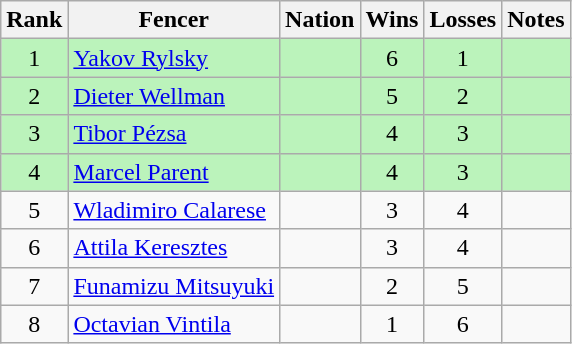<table class="wikitable sortable" style="text-align:center">
<tr>
<th>Rank</th>
<th>Fencer</th>
<th>Nation</th>
<th>Wins</th>
<th>Losses</th>
<th>Notes</th>
</tr>
<tr bgcolor=bbf3bb>
<td>1</td>
<td align=left><a href='#'>Yakov Rylsky</a></td>
<td align=left></td>
<td>6</td>
<td>1</td>
<td></td>
</tr>
<tr bgcolor=bbf3bb>
<td>2</td>
<td align=left><a href='#'>Dieter Wellman</a></td>
<td align=left></td>
<td>5</td>
<td>2</td>
<td></td>
</tr>
<tr bgcolor=bbf3bb>
<td>3</td>
<td align=left><a href='#'>Tibor Pézsa</a></td>
<td align=left></td>
<td>4</td>
<td>3</td>
<td></td>
</tr>
<tr bgcolor=bbf3bb>
<td>4</td>
<td align=left><a href='#'>Marcel Parent</a></td>
<td align=left></td>
<td>4</td>
<td>3</td>
<td></td>
</tr>
<tr>
<td>5</td>
<td align=left><a href='#'>Wladimiro Calarese</a></td>
<td align=left></td>
<td>3</td>
<td>4</td>
<td></td>
</tr>
<tr>
<td>6</td>
<td align=left><a href='#'>Attila Keresztes</a></td>
<td align=left></td>
<td>3</td>
<td>4</td>
<td></td>
</tr>
<tr>
<td>7</td>
<td align=left><a href='#'>Funamizu Mitsuyuki</a></td>
<td align=left></td>
<td>2</td>
<td>5</td>
<td></td>
</tr>
<tr>
<td>8</td>
<td align=left><a href='#'>Octavian Vintila</a></td>
<td align=left></td>
<td>1</td>
<td>6</td>
<td></td>
</tr>
</table>
